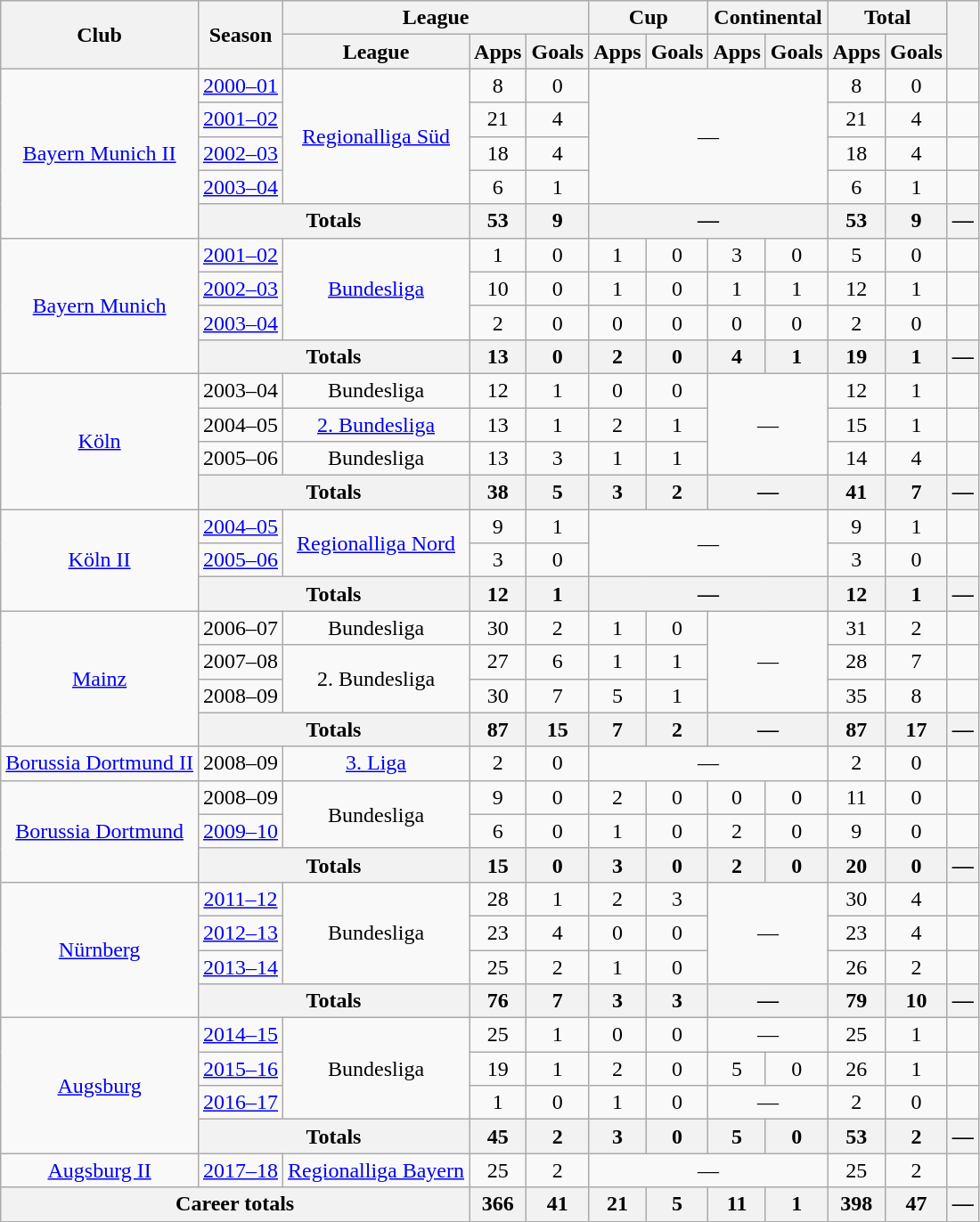<table class="wikitable" Style="text-align: center">
<tr>
<th rowspan="2">Club</th>
<th rowspan="2">Season</th>
<th colspan="3">League</th>
<th colspan="2">Cup</th>
<th colspan="2">Continental</th>
<th colspan="2">Total</th>
<th rowspan="2"></th>
</tr>
<tr>
<th>League</th>
<th>Apps</th>
<th>Goals</th>
<th>Apps</th>
<th>Goals</th>
<th>Apps</th>
<th>Goals</th>
<th>Apps</th>
<th>Goals</th>
</tr>
<tr>
<td rowspan="5"><a href='#'>Bayern Munich II</a></td>
<td><a href='#'>2000–01</a></td>
<td rowspan="4"><a href='#'>Regionalliga Süd</a></td>
<td>8</td>
<td>0</td>
<td rowspan="4" colspan="4">—</td>
<td>8</td>
<td>0</td>
<td></td>
</tr>
<tr>
<td><a href='#'>2001–02</a></td>
<td>21</td>
<td>4</td>
<td>21</td>
<td>4</td>
<td></td>
</tr>
<tr>
<td><a href='#'>2002–03</a></td>
<td>18</td>
<td>4</td>
<td>18</td>
<td>4</td>
<td></td>
</tr>
<tr>
<td><a href='#'>2003–04</a></td>
<td>6</td>
<td>1</td>
<td>6</td>
<td>1</td>
<td></td>
</tr>
<tr>
<th colspan="2">Totals</th>
<th>53</th>
<th>9</th>
<th colspan="4">—</th>
<th>53</th>
<th>9</th>
<th>—</th>
</tr>
<tr>
<td rowspan="4"><a href='#'>Bayern Munich</a></td>
<td><a href='#'>2001–02</a></td>
<td rowspan="3"><a href='#'>Bundesliga</a></td>
<td>1</td>
<td>0</td>
<td>1</td>
<td>0</td>
<td>3</td>
<td>0</td>
<td>5</td>
<td>0</td>
<td></td>
</tr>
<tr>
<td><a href='#'>2002–03</a></td>
<td>10</td>
<td>0</td>
<td>1</td>
<td>0</td>
<td>1</td>
<td>1</td>
<td>12</td>
<td>1</td>
<td></td>
</tr>
<tr>
<td><a href='#'>2003–04</a></td>
<td>2</td>
<td>0</td>
<td>0</td>
<td>0</td>
<td>0</td>
<td>0</td>
<td>2</td>
<td>0</td>
<td></td>
</tr>
<tr>
<th colspan="2">Totals</th>
<th>13</th>
<th>0</th>
<th>2</th>
<th>0</th>
<th>4</th>
<th>1</th>
<th>19</th>
<th>1</th>
<th>—</th>
</tr>
<tr>
<td rowspan="4"><a href='#'>Köln</a></td>
<td>2003–04</td>
<td>Bundesliga</td>
<td>12</td>
<td>1</td>
<td>0</td>
<td>0</td>
<td rowspan="3" colspan="2">—</td>
<td>12</td>
<td>1</td>
<td></td>
</tr>
<tr>
<td>2004–05</td>
<td><a href='#'>2. Bundesliga</a></td>
<td>13</td>
<td>1</td>
<td>2</td>
<td>1</td>
<td>15</td>
<td>1</td>
<td></td>
</tr>
<tr>
<td>2005–06</td>
<td>Bundesliga</td>
<td>13</td>
<td>3</td>
<td>1</td>
<td>1</td>
<td>14</td>
<td>4</td>
<td></td>
</tr>
<tr>
<th colspan="2">Totals</th>
<th>38</th>
<th>5</th>
<th>3</th>
<th>2</th>
<th colspan="2">—</th>
<th>41</th>
<th>7</th>
<th>—</th>
</tr>
<tr>
<td rowspan="3"><a href='#'>Köln II</a></td>
<td><a href='#'>2004–05</a></td>
<td rowspan="2"><a href='#'>Regionalliga Nord</a></td>
<td>9</td>
<td>1</td>
<td rowspan="2" colspan="4">—</td>
<td>9</td>
<td>1</td>
<td></td>
</tr>
<tr>
<td><a href='#'>2005–06</a></td>
<td>3</td>
<td>0</td>
<td>3</td>
<td>0</td>
<td></td>
</tr>
<tr>
<th colspan="2">Totals</th>
<th>12</th>
<th>1</th>
<th colspan="4">—</th>
<th>12</th>
<th>1</th>
<th>—</th>
</tr>
<tr>
<td rowspan="4"><a href='#'>Mainz</a></td>
<td>2006–07</td>
<td>Bundesliga</td>
<td>30</td>
<td>2</td>
<td>1</td>
<td>0</td>
<td rowspan="3" colspan="2">—</td>
<td>31</td>
<td>2</td>
<td></td>
</tr>
<tr>
<td>2007–08</td>
<td rowspan="2">2. Bundesliga</td>
<td>27</td>
<td>6</td>
<td>1</td>
<td>1</td>
<td>28</td>
<td>7</td>
<td></td>
</tr>
<tr>
<td>2008–09</td>
<td>30</td>
<td>7</td>
<td>5</td>
<td>1</td>
<td>35</td>
<td>8</td>
<td></td>
</tr>
<tr>
<th colspan="2">Totals</th>
<th>87</th>
<th>15</th>
<th>7</th>
<th>2</th>
<th colspan="2">—</th>
<th>87</th>
<th>17</th>
<th>—</th>
</tr>
<tr>
<td><a href='#'>Borussia Dortmund II</a></td>
<td>2008–09</td>
<td><a href='#'>3. Liga</a></td>
<td>2</td>
<td>0</td>
<td colspan="4">—</td>
<td>2</td>
<td>0</td>
<td></td>
</tr>
<tr>
<td rowspan="3"><a href='#'>Borussia Dortmund</a></td>
<td>2008–09</td>
<td rowspan="2">Bundesliga</td>
<td>9</td>
<td>0</td>
<td>2</td>
<td>0</td>
<td>0</td>
<td>0</td>
<td>11</td>
<td>0</td>
<td></td>
</tr>
<tr>
<td><a href='#'>2009–10</a></td>
<td>6</td>
<td>0</td>
<td>1</td>
<td>0</td>
<td>2</td>
<td>0</td>
<td>9</td>
<td>0</td>
<td></td>
</tr>
<tr>
<th colspan="2">Totals</th>
<th>15</th>
<th>0</th>
<th>3</th>
<th>0</th>
<th>2</th>
<th>0</th>
<th>20</th>
<th>0</th>
<th>—</th>
</tr>
<tr>
<td rowspan="4"><a href='#'>Nürnberg</a></td>
<td><a href='#'>2011–12</a></td>
<td rowspan="3">Bundesliga</td>
<td>28</td>
<td>1</td>
<td>2</td>
<td>3</td>
<td rowspan="3" colspan="2">—</td>
<td>30</td>
<td>4</td>
<td></td>
</tr>
<tr>
<td><a href='#'>2012–13</a></td>
<td>23</td>
<td>4</td>
<td>0</td>
<td>0</td>
<td>23</td>
<td>4</td>
<td></td>
</tr>
<tr>
<td><a href='#'>2013–14</a></td>
<td>25</td>
<td>2</td>
<td>1</td>
<td>0</td>
<td>26</td>
<td>2</td>
<td></td>
</tr>
<tr>
<th colspan="2">Totals</th>
<th>76</th>
<th>7</th>
<th>3</th>
<th>3</th>
<th colspan="2">—</th>
<th>79</th>
<th>10</th>
<th>—</th>
</tr>
<tr>
<td rowspan="4"><a href='#'>Augsburg</a></td>
<td><a href='#'>2014–15</a></td>
<td rowspan="3">Bundesliga</td>
<td>25</td>
<td>1</td>
<td>0</td>
<td>0</td>
<td colspan="2">—</td>
<td>25</td>
<td>1</td>
<td></td>
</tr>
<tr>
<td><a href='#'>2015–16</a></td>
<td>19</td>
<td>1</td>
<td>2</td>
<td>0</td>
<td>5</td>
<td>0</td>
<td>26</td>
<td>1</td>
<td></td>
</tr>
<tr>
<td><a href='#'>2016–17</a></td>
<td>1</td>
<td>0</td>
<td>1</td>
<td>0</td>
<td colspan="2">—</td>
<td>2</td>
<td>0</td>
<td></td>
</tr>
<tr>
<th colspan="2">Totals</th>
<th>45</th>
<th>2</th>
<th>3</th>
<th>0</th>
<th>5</th>
<th>0</th>
<th>53</th>
<th>2</th>
<th>—</th>
</tr>
<tr>
<td><a href='#'>Augsburg II</a></td>
<td><a href='#'>2017–18</a></td>
<td><a href='#'>Regionalliga Bayern</a></td>
<td>25</td>
<td>2</td>
<td colspan="4">—</td>
<td>25</td>
<td>2</td>
<td></td>
</tr>
<tr>
<th colspan="3">Career totals</th>
<th>366</th>
<th>41</th>
<th>21</th>
<th>5</th>
<th>11</th>
<th>1</th>
<th>398</th>
<th>47</th>
<th>—</th>
</tr>
</table>
